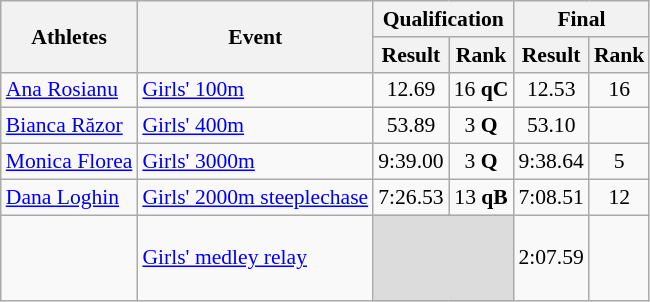<table class="wikitable" border="1" style="font-size:90%">
<tr>
<th rowspan=2>Athletes</th>
<th rowspan=2>Event</th>
<th colspan=2>Qualification</th>
<th colspan=2>Final</th>
</tr>
<tr>
<th>Result</th>
<th>Rank</th>
<th>Result</th>
<th>Rank</th>
</tr>
<tr>
<td><a href='#'>Ana Rosianu</a></td>
<td><a href='#'>Girls' 100m</a></td>
<td align=center>12.69</td>
<td align=center>16 <strong>qC</strong></td>
<td align=center>12.53</td>
<td align=center>16</td>
</tr>
<tr>
<td><a href='#'>Bianca Răzor</a></td>
<td><a href='#'>Girls' 400m</a></td>
<td align=center>53.89</td>
<td align=center>3 <strong>Q</strong></td>
<td align=center>53.10</td>
<td align=center></td>
</tr>
<tr>
<td><a href='#'>Monica Florea</a></td>
<td><a href='#'>Girls' 3000m</a></td>
<td align=center>9:39.00</td>
<td align=center>3 <strong>Q</strong></td>
<td align=center>9:38.64</td>
<td align=center>5</td>
</tr>
<tr>
<td><a href='#'>Dana Loghin</a></td>
<td><a href='#'>Girls' 2000m steeplechase</a></td>
<td align=center>7:26.53</td>
<td align=center>13 <strong>qB</strong></td>
<td align=center>7:08.51</td>
<td align=center>12</td>
</tr>
<tr>
<td><br><br><br></td>
<td><a href='#'>Girls' medley relay</a></td>
<td colspan=2 bgcolor=#DCDCDC></td>
<td align=center>2:07.59</td>
<td align=center></td>
</tr>
</table>
